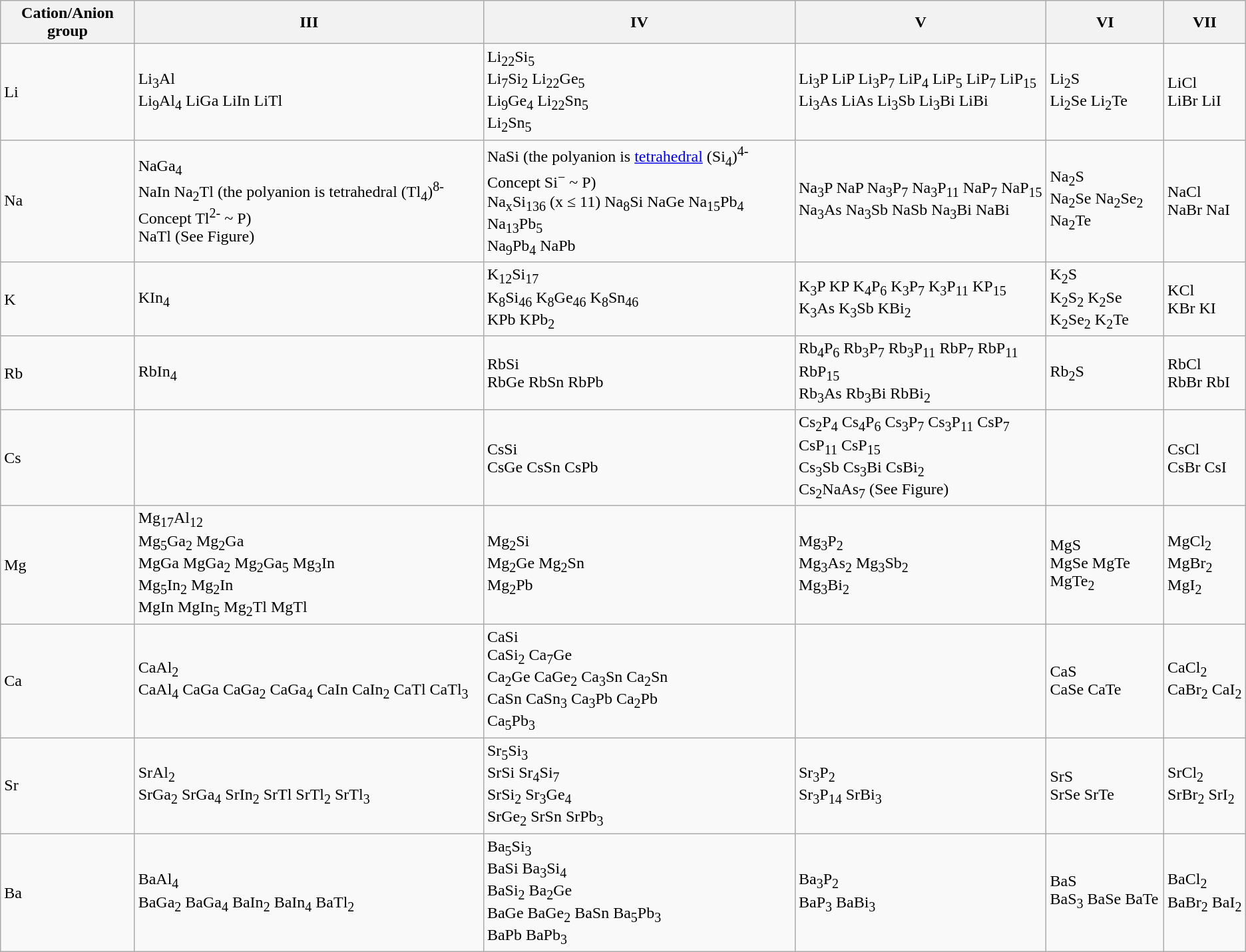<table class="wikitable">
<tr>
<th>Cation/Anion group</th>
<th>III</th>
<th>IV</th>
<th>V</th>
<th>VI</th>
<th>VII</th>
</tr>
<tr>
<td>Li</td>
<td>Li<sub>3</sub>Al<br>Li<sub>9</sub>Al<sub>4</sub> LiGa LiIn LiTl</td>
<td>Li<sub>22</sub>Si<sub>5</sub><br>Li<sub>7</sub>Si<sub>2</sub> Li<sub>22</sub>Ge<sub>5</sub><br>Li<sub>9</sub>Ge<sub>4</sub> Li<sub>22</sub>Sn<sub>5</sub><br>Li<sub>2</sub>Sn<sub>5</sub></td>
<td>Li<sub>3</sub>P LiP Li<sub>3</sub>P<sub>7</sub> LiP<sub>4</sub> LiP<sub>5</sub> LiP<sub>7</sub> LiP<sub>15</sub><br>Li<sub>3</sub>As LiAs Li<sub>3</sub>Sb Li<sub>3</sub>Bi LiBi</td>
<td>Li<sub>2</sub>S<br>Li<sub>2</sub>Se Li<sub>2</sub>Te</td>
<td>LiCl<br>LiBr LiI</td>
</tr>
<tr>
<td>Na</td>
<td>NaGa<sub>4</sub><br>NaIn Na<sub>2</sub>Tl (the polyanion is tetrahedral (Tl<sub>4</sub>)<sup>8-</sup> Concept Tl<sup>2-</sup> ~ P)<br>NaTl (See Figure)</td>
<td>NaSi (the polyanion is <a href='#'>tetrahedral</a> (Si<sub>4</sub>)<sup>4-</sup> Concept Si<sup>−</sup> ~ P)<br>Na<sub>x</sub>Si<sub>136</sub> (x ≤ 11)
Na<sub>8</sub>Si NaGe Na<sub>15</sub>Pb<sub>4</sub> Na<sub>13</sub>Pb<sub>5</sub><br>Na<sub>9</sub>Pb<sub>4</sub> NaPb</td>
<td>Na<sub>3</sub>P NaP Na<sub>3</sub>P<sub>7</sub> Na<sub>3</sub>P<sub>11</sub> NaP<sub>7</sub> NaP<sub>15</sub><br>Na<sub>3</sub>As Na<sub>3</sub>Sb NaSb Na<sub>3</sub>Bi NaBi</td>
<td>Na<sub>2</sub>S<br>Na<sub>2</sub>Se Na<sub>2</sub>Se<sub>2</sub><br>Na<sub>2</sub>Te</td>
<td>NaCl<br>NaBr NaI</td>
</tr>
<tr>
<td>K</td>
<td>KIn<sub>4</sub></td>
<td>K<sub>12</sub>Si<sub>17</sub><br>K<sub>8</sub>Si<sub>46</sub>
K<sub>8</sub>Ge<sub>46</sub> K<sub>8</sub>Sn<sub>46</sub><br>KPb KPb<sub>2</sub></td>
<td>K<sub>3</sub>P KP K<sub>4</sub>P<sub>6</sub> K<sub>3</sub>P<sub>7</sub> K<sub>3</sub>P<sub>11</sub> KP<sub>15</sub><br>K<sub>3</sub>As K<sub>3</sub>Sb KBi<sub>2</sub></td>
<td>K<sub>2</sub>S<br>K<sub>2</sub>S<sub>2</sub> K<sub>2</sub>Se<br>K<sub>2</sub>Se<sub>2</sub> K<sub>2</sub>Te</td>
<td>KCl<br>KBr KI</td>
</tr>
<tr>
<td>Rb</td>
<td>RbIn<sub>4</sub></td>
<td>RbSi<br>RbGe RbSn RbPb</td>
<td>Rb<sub>4</sub>P<sub>6</sub> Rb<sub>3</sub>P<sub>7</sub> Rb<sub>3</sub>P<sub>11</sub> RbP<sub>7</sub> RbP<sub>11</sub> RbP<sub>15</sub><br>Rb<sub>3</sub>As Rb<sub>3</sub>Bi RbBi<sub>2</sub></td>
<td>Rb<sub>2</sub>S</td>
<td>RbCl<br>RbBr RbI</td>
</tr>
<tr>
<td>Cs</td>
<td></td>
<td>CsSi<br>CsGe CsSn CsPb</td>
<td>Cs<sub>2</sub>P<sub>4</sub> Cs<sub>4</sub>P<sub>6</sub> Cs<sub>3</sub>P<sub>7</sub> Cs<sub>3</sub>P<sub>11</sub> CsP<sub>7</sub> CsP<sub>11</sub> CsP<sub>15</sub><br>Cs<sub>3</sub>Sb Cs<sub>3</sub>Bi CsBi<sub>2</sub><br>Cs<sub>2</sub>NaAs<sub>7</sub> (See Figure)</td>
<td></td>
<td>CsCl<br>CsBr CsI</td>
</tr>
<tr>
<td>Mg</td>
<td>Mg<sub>17</sub>Al<sub>12</sub><br>Mg<sub>5</sub>Ga<sub>2</sub> Mg<sub>2</sub>Ga<br>MgGa MgGa<sub>2</sub> Mg<sub>2</sub>Ga<sub>5</sub> Mg<sub>3</sub>In<br>Mg<sub>5</sub>In<sub>2</sub> Mg<sub>2</sub>In<br>MgIn MgIn<sub>5</sub> Mg<sub>2</sub>Tl MgTl</td>
<td>Mg<sub>2</sub>Si<br>Mg<sub>2</sub>Ge Mg<sub>2</sub>Sn<br>Mg<sub>2</sub>Pb</td>
<td>Mg<sub>3</sub>P<sub>2</sub><br>Mg<sub>3</sub>As<sub>2</sub> Mg<sub>3</sub>Sb<sub>2</sub><br>Mg<sub>3</sub>Bi<sub>2</sub></td>
<td>MgS<br>MgSe MgTe MgTe<sub>2</sub></td>
<td>MgCl<sub>2</sub><br>MgBr<sub>2</sub> MgI<sub>2</sub></td>
</tr>
<tr>
<td>Ca</td>
<td>CaAl<sub>2</sub><br>CaAl<sub>4</sub> CaGa CaGa<sub>2</sub> CaGa<sub>4</sub> CaIn CaIn<sub>2</sub> CaTl CaTl<sub>3</sub></td>
<td>CaSi<br>CaSi<sub>2</sub> Ca<sub>7</sub>Ge<br>Ca<sub>2</sub>Ge CaGe<sub>2</sub> Ca<sub>3</sub>Sn Ca<sub>2</sub>Sn<br>CaSn CaSn<sub>3</sub> Ca<sub>3</sub>Pb Ca<sub>2</sub>Pb<br>Ca<sub>5</sub>Pb<sub>3</sub></td>
<td></td>
<td>CaS<br>CaSe CaTe</td>
<td>CaCl<sub>2</sub><br>CaBr<sub>2</sub> CaI<sub>2</sub></td>
</tr>
<tr>
<td>Sr</td>
<td>SrAl<sub>2</sub><br>SrGa<sub>2</sub> SrGa<sub>4</sub> SrIn<sub>2</sub> SrTl SrTl<sub>2</sub> SrTl<sub>3</sub></td>
<td>Sr<sub>5</sub>Si<sub>3</sub><br>SrSi Sr<sub>4</sub>Si<sub>7</sub><br>SrSi<sub>2</sub> Sr<sub>3</sub>Ge<sub>4</sub><br>SrGe<sub>2</sub> SrSn SrPb<sub>3</sub></td>
<td>Sr<sub>3</sub>P<sub>2</sub><br>Sr<sub>3</sub>P<sub>14</sub> SrBi<sub>3</sub></td>
<td>SrS<br>SrSe SrTe</td>
<td>SrCl<sub>2</sub><br>SrBr<sub>2</sub> SrI<sub>2</sub></td>
</tr>
<tr>
<td>Ba</td>
<td>BaAl<sub>4</sub><br>BaGa<sub>2</sub> BaGa<sub>4</sub> BaIn<sub>2</sub> BaIn<sub>4</sub> BaTl<sub>2</sub></td>
<td>Ba<sub>5</sub>Si<sub>3</sub><br>BaSi Ba<sub>3</sub>Si<sub>4</sub><br>BaSi<sub>2</sub> Ba<sub>2</sub>Ge<br>BaGe BaGe<sub>2</sub> BaSn Ba<sub>5</sub>Pb<sub>3</sub><br>BaPb BaPb<sub>3</sub></td>
<td>Ba<sub>3</sub>P<sub>2</sub><br>BaP<sub>3</sub> BaBi<sub>3</sub></td>
<td>BaS<br>BaS<sub>3</sub> BaSe BaTe</td>
<td>BaCl<sub>2</sub><br>BaBr<sub>2</sub> BaI<sub>2</sub></td>
</tr>
</table>
